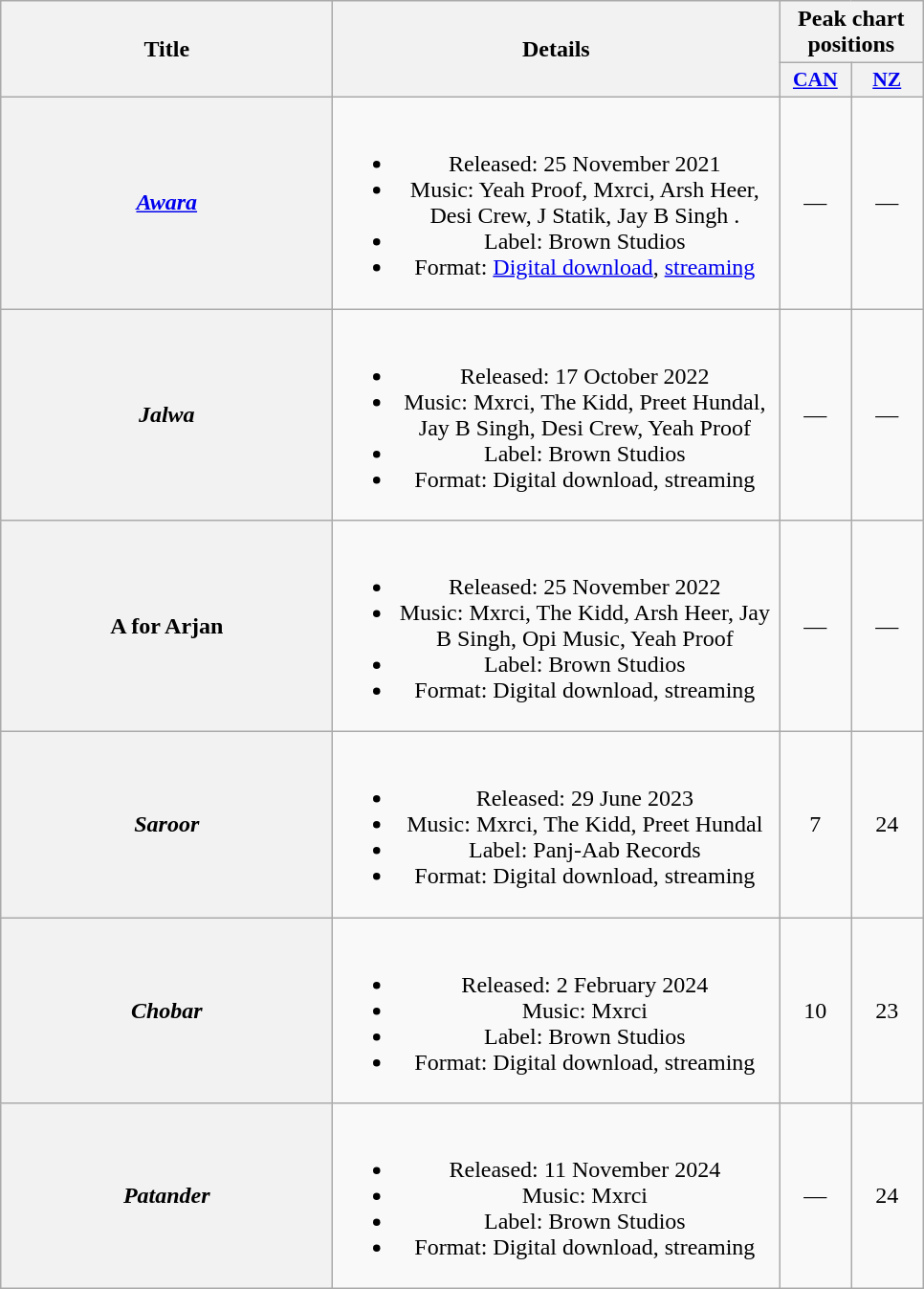<table class="wikitable plainrowheaders" style="text-align:center;">
<tr>
<th scope="col" rowspan="2" style="width:14em;">Title</th>
<th scope="col" rowspan="2" style="width:19em;">Details</th>
<th scope="col" colspan="2">Peak chart positions</th>
</tr>
<tr>
<th scope="col" style="width:3em;font-size:90%"><a href='#'>CAN</a><br></th>
<th scope="col" style="width:3em;font-size:90%"><a href='#'>NZ</a><br></th>
</tr>
<tr>
<th scope="row"><em><a href='#'>Awara</a></em></th>
<td><br><ul><li>Released: 25 November 2021</li><li>Music: Yeah Proof, Mxrci, Arsh Heer, Desi Crew, J Statik, Jay B Singh .</li><li>Label: Brown Studios</li><li>Format: <a href='#'>Digital download</a>, <a href='#'>streaming</a></li></ul></td>
<td>—</td>
<td>—</td>
</tr>
<tr>
<th scope="row"><em>Jalwa</em></th>
<td><br><ul><li>Released: 17 October 2022</li><li>Music: Mxrci, The Kidd, Preet Hundal, Jay B Singh, Desi Crew, Yeah Proof</li><li>Label: Brown Studios</li><li>Format: Digital download, streaming</li></ul></td>
<td>—</td>
<td>—</td>
</tr>
<tr>
<th scope="row">A for Arjan</th>
<td><br><ul><li>Released: 25 November 2022</li><li>Music: Mxrci, The Kidd, Arsh Heer, Jay B Singh, Opi Music, Yeah Proof</li><li>Label: Brown Studios</li><li>Format: Digital download, streaming</li></ul></td>
<td>—</td>
<td>—</td>
</tr>
<tr>
<th scope="row"><em>Saroor</em></th>
<td><br><ul><li>Released: 29 June 2023</li><li>Music: Mxrci, The Kidd, Preet Hundal</li><li>Label: Panj-Aab Records</li><li>Format: Digital download, streaming</li></ul></td>
<td>7</td>
<td>24</td>
</tr>
<tr>
<th scope="row"><em>Chobar</em></th>
<td><br><ul><li>Released: 2 February 2024</li><li>Music: Mxrci</li><li>Label: Brown Studios</li><li>Format: Digital download, streaming</li></ul></td>
<td>10</td>
<td>23</td>
</tr>
<tr>
<th scope="row"><em>Patander</em></th>
<td><br><ul><li>Released: 11 November 2024</li><li>Music: Mxrci</li><li>Label: Brown Studios</li><li>Format: Digital download, streaming</li></ul></td>
<td>—</td>
<td>24</td>
</tr>
</table>
